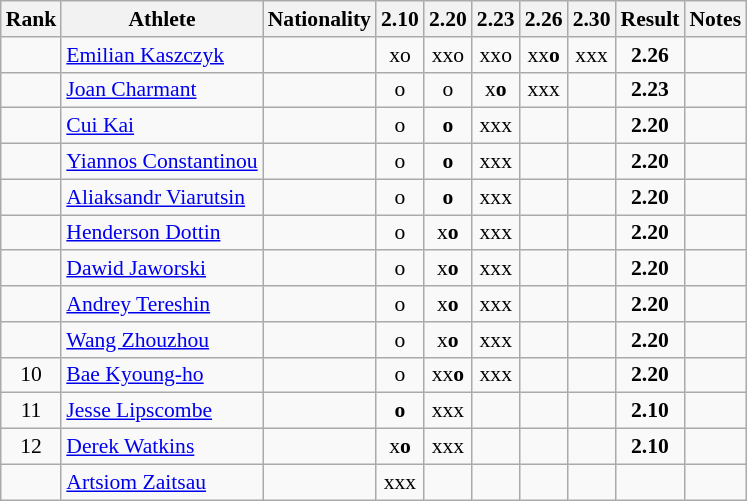<table class="wikitable sortable" style="text-align:center;font-size:90%">
<tr>
<th>Rank</th>
<th>Athlete</th>
<th>Nationality</th>
<th>2.10</th>
<th>2.20</th>
<th>2.23</th>
<th>2.26</th>
<th>2.30</th>
<th>Result</th>
<th>Notes</th>
</tr>
<tr>
<td></td>
<td align=left><a href='#'>Emilian Kaszczyk</a></td>
<td align=left></td>
<td>xo</td>
<td>xxo</td>
<td>xxo</td>
<td>xx<strong>o</strong></td>
<td>xxx</td>
<td><strong>2.26</strong></td>
<td></td>
</tr>
<tr>
<td></td>
<td align=left><a href='#'>Joan Charmant</a></td>
<td align=left></td>
<td>o</td>
<td>o</td>
<td>x<strong>o</strong></td>
<td>xxx</td>
<td></td>
<td><strong>2.23</strong></td>
<td></td>
</tr>
<tr>
<td></td>
<td align=left><a href='#'>Cui Kai</a></td>
<td align=left></td>
<td>o</td>
<td><strong>o</strong></td>
<td>xxx</td>
<td></td>
<td></td>
<td><strong>2.20</strong></td>
<td></td>
</tr>
<tr>
<td></td>
<td align=left><a href='#'>Yiannos Constantinou</a></td>
<td align=left></td>
<td>o</td>
<td><strong>o</strong></td>
<td>xxx</td>
<td></td>
<td></td>
<td><strong>2.20</strong></td>
<td></td>
</tr>
<tr>
<td></td>
<td align=left><a href='#'>Aliaksandr Viarutsin</a></td>
<td align=left></td>
<td>o</td>
<td><strong>o</strong></td>
<td>xxx</td>
<td></td>
<td></td>
<td><strong>2.20</strong></td>
<td></td>
</tr>
<tr>
<td></td>
<td align=left><a href='#'>Henderson Dottin</a></td>
<td align=left></td>
<td>o</td>
<td>x<strong>o</strong></td>
<td>xxx</td>
<td></td>
<td></td>
<td><strong>2.20</strong></td>
<td></td>
</tr>
<tr>
<td></td>
<td align=left><a href='#'>Dawid Jaworski</a></td>
<td align=left></td>
<td>o</td>
<td>x<strong>o</strong></td>
<td>xxx</td>
<td></td>
<td></td>
<td><strong>2.20</strong></td>
<td></td>
</tr>
<tr>
<td></td>
<td align=left><a href='#'>Andrey Tereshin</a></td>
<td align=left></td>
<td>o</td>
<td>x<strong>o</strong></td>
<td>xxx</td>
<td></td>
<td></td>
<td><strong>2.20</strong></td>
<td></td>
</tr>
<tr>
<td></td>
<td align=left><a href='#'>Wang Zhouzhou</a></td>
<td align=left></td>
<td>o</td>
<td>x<strong>o</strong></td>
<td>xxx</td>
<td></td>
<td></td>
<td><strong>2.20</strong></td>
<td></td>
</tr>
<tr>
<td>10</td>
<td align=left><a href='#'>Bae Kyoung-ho</a></td>
<td align=left></td>
<td>o</td>
<td>xx<strong>o</strong></td>
<td>xxx</td>
<td></td>
<td></td>
<td><strong>2.20</strong></td>
<td></td>
</tr>
<tr>
<td>11</td>
<td align=left><a href='#'>Jesse Lipscombe</a></td>
<td align=left></td>
<td><strong>o</strong></td>
<td>xxx</td>
<td></td>
<td></td>
<td></td>
<td><strong>2.10</strong></td>
<td></td>
</tr>
<tr>
<td>12</td>
<td align=left><a href='#'>Derek Watkins</a></td>
<td align=left></td>
<td>x<strong>o</strong></td>
<td>xxx</td>
<td></td>
<td></td>
<td></td>
<td><strong>2.10</strong></td>
<td></td>
</tr>
<tr>
<td></td>
<td align=left><a href='#'>Artsiom Zaitsau</a></td>
<td align=left></td>
<td>xxx</td>
<td></td>
<td></td>
<td></td>
<td></td>
<td><strong></strong></td>
<td></td>
</tr>
</table>
